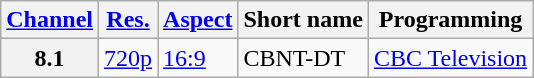<table class="wikitable">
<tr>
<th scope = "col"><a href='#'>Channel</a></th>
<th scope = "col"><a href='#'>Res.</a></th>
<th scope = "col"><a href='#'>Aspect</a></th>
<th scope = "col">Short name</th>
<th scope = "col">Programming</th>
</tr>
<tr>
<th scope = "row">8.1</th>
<td><a href='#'>720p</a></td>
<td><a href='#'>16:9</a></td>
<td>CBNT-DT</td>
<td><a href='#'>CBC Television</a></td>
</tr>
</table>
